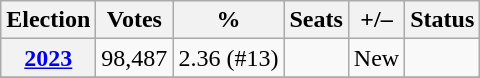<table class="wikitable" style="text-align:left;">
<tr>
<th>Election</th>
<th>Votes</th>
<th>%</th>
<th>Seats</th>
<th>+/–</th>
<th>Status</th>
</tr>
<tr>
<th><a href='#'>2023</a></th>
<td>98,487</td>
<td>2.36 (#13)</td>
<td></td>
<td>New</td>
<td></td>
</tr>
<tr>
</tr>
</table>
